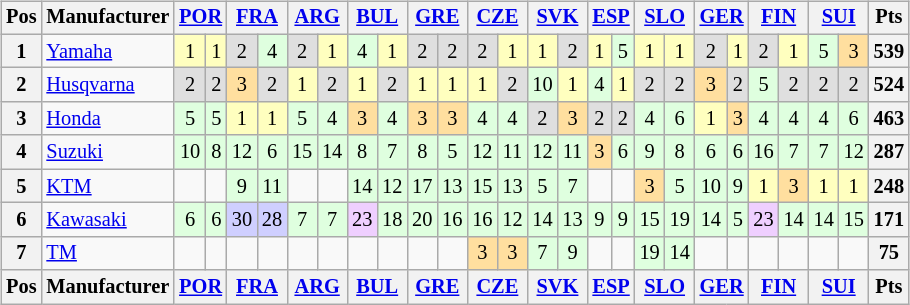<table>
<tr>
<td><br><table align="left"| class="wikitable" style="font-size: 85%; text-align: center">
<tr valign="top">
<th valign="middle">Pos</th>
<th valign="middle">Manufacturer</th>
<th colspan=2><a href='#'>POR</a><br></th>
<th colspan=2><a href='#'>FRA</a><br></th>
<th colspan=2><a href='#'>ARG</a><br></th>
<th colspan=2><a href='#'>BUL</a><br></th>
<th colspan=2><a href='#'>GRE</a><br></th>
<th colspan=2><a href='#'>CZE</a><br></th>
<th colspan=2><a href='#'>SVK</a><br></th>
<th colspan=2><a href='#'>ESP</a><br></th>
<th colspan=2><a href='#'>SLO</a><br></th>
<th colspan=2><a href='#'>GER</a><br></th>
<th colspan=2><a href='#'>FIN</a><br></th>
<th colspan=2><a href='#'>SUI</a><br></th>
<th valign="middle">Pts</th>
</tr>
<tr>
<th>1</th>
<td align=left> <a href='#'>Yamaha</a></td>
<td style="background:#ffffbf;">1</td>
<td style="background:#ffffbf;">1</td>
<td style="background:#dfdfdf;">2</td>
<td style="background:#dfffdf;">4</td>
<td style="background:#dfdfdf;">2</td>
<td style="background:#ffffbf;">1</td>
<td style="background:#dfffdf;">4</td>
<td style="background:#ffffbf;">1</td>
<td style="background:#dfdfdf;">2</td>
<td style="background:#dfdfdf;">2</td>
<td style="background:#dfdfdf;">2</td>
<td style="background:#ffffbf;">1</td>
<td style="background:#ffffbf;">1</td>
<td style="background:#dfdfdf;">2</td>
<td style="background:#ffffbf;">1</td>
<td style="background:#dfffdf;">5</td>
<td style="background:#ffffbf;">1</td>
<td style="background:#ffffbf;">1</td>
<td style="background:#dfdfdf;">2</td>
<td style="background:#ffffbf;">1</td>
<td style="background:#dfdfdf;">2</td>
<td style="background:#ffffbf;">1</td>
<td style="background:#dfffdf;">5</td>
<td style="background:#ffdf9f;">3</td>
<th>539</th>
</tr>
<tr>
<th>2</th>
<td align=left> <a href='#'>Husqvarna</a></td>
<td style="background:#dfdfdf;">2</td>
<td style="background:#dfdfdf;">2</td>
<td style="background:#ffdf9f;">3</td>
<td style="background:#dfdfdf;">2</td>
<td style="background:#ffffbf;">1</td>
<td style="background:#dfdfdf;">2</td>
<td style="background:#ffffbf;">1</td>
<td style="background:#dfdfdf;">2</td>
<td style="background:#ffffbf;">1</td>
<td style="background:#ffffbf;">1</td>
<td style="background:#ffffbf;">1</td>
<td style="background:#dfdfdf;">2</td>
<td style="background:#dfffdf;">10</td>
<td style="background:#ffffbf;">1</td>
<td style="background:#dfffdf;">4</td>
<td style="background:#ffffbf;">1</td>
<td style="background:#dfdfdf;">2</td>
<td style="background:#dfdfdf;">2</td>
<td style="background:#ffdf9f;">3</td>
<td style="background:#dfdfdf;">2</td>
<td style="background:#dfffdf;">5</td>
<td style="background:#dfdfdf;">2</td>
<td style="background:#dfdfdf;">2</td>
<td style="background:#dfdfdf;">2</td>
<th>524</th>
</tr>
<tr>
<th>3</th>
<td align=left> <a href='#'>Honda</a></td>
<td style="background:#dfffdf;">5</td>
<td style="background:#dfffdf;">5</td>
<td style="background:#ffffbf;">1</td>
<td style="background:#ffffbf;">1</td>
<td style="background:#dfffdf;">5</td>
<td style="background:#dfffdf;">4</td>
<td style="background:#ffdf9f;">3</td>
<td style="background:#dfffdf;">4</td>
<td style="background:#ffdf9f;">3</td>
<td style="background:#ffdf9f;">3</td>
<td style="background:#dfffdf;">4</td>
<td style="background:#dfffdf;">4</td>
<td style="background:#dfdfdf;">2</td>
<td style="background:#ffdf9f;">3</td>
<td style="background:#dfdfdf;">2</td>
<td style="background:#dfdfdf;">2</td>
<td style="background:#dfffdf;">4</td>
<td style="background:#dfffdf;">6</td>
<td style="background:#ffffbf;">1</td>
<td style="background:#ffdf9f;">3</td>
<td style="background:#dfffdf;">4</td>
<td style="background:#dfffdf;">4</td>
<td style="background:#dfffdf;">4</td>
<td style="background:#dfffdf;">6</td>
<th>463</th>
</tr>
<tr>
<th>4</th>
<td align=left> <a href='#'>Suzuki</a></td>
<td style="background:#dfffdf;">10</td>
<td style="background:#dfffdf;">8</td>
<td style="background:#dfffdf;">12</td>
<td style="background:#dfffdf;">6</td>
<td style="background:#dfffdf;">15</td>
<td style="background:#dfffdf;">14</td>
<td style="background:#dfffdf;">8</td>
<td style="background:#dfffdf;">7</td>
<td style="background:#dfffdf;">8</td>
<td style="background:#dfffdf;">5</td>
<td style="background:#dfffdf;">12</td>
<td style="background:#dfffdf;">11</td>
<td style="background:#dfffdf;">12</td>
<td style="background:#dfffdf;">11</td>
<td style="background:#ffdf9f;">3</td>
<td style="background:#dfffdf;">6</td>
<td style="background:#dfffdf;">9</td>
<td style="background:#dfffdf;">8</td>
<td style="background:#dfffdf;">6</td>
<td style="background:#dfffdf;">6</td>
<td style="background:#dfffdf;">16</td>
<td style="background:#dfffdf;">7</td>
<td style="background:#dfffdf;">7</td>
<td style="background:#dfffdf;">12</td>
<th>287</th>
</tr>
<tr>
<th>5</th>
<td align=left> <a href='#'>KTM</a></td>
<td></td>
<td></td>
<td style="background:#dfffdf;">9</td>
<td style="background:#dfffdf;">11</td>
<td></td>
<td></td>
<td style="background:#dfffdf;">14</td>
<td style="background:#dfffdf;">12</td>
<td style="background:#dfffdf;">17</td>
<td style="background:#dfffdf;">13</td>
<td style="background:#dfffdf;">15</td>
<td style="background:#dfffdf;">13</td>
<td style="background:#dfffdf;">5</td>
<td style="background:#dfffdf;">7</td>
<td></td>
<td></td>
<td style="background:#ffdf9f;">3</td>
<td style="background:#dfffdf;">5</td>
<td style="background:#dfffdf;">10</td>
<td style="background:#dfffdf;">9</td>
<td style="background:#ffffbf;">1</td>
<td style="background:#ffdf9f;">3</td>
<td style="background:#ffffbf;">1</td>
<td style="background:#ffffbf;">1</td>
<th>248</th>
</tr>
<tr>
<th>6</th>
<td align=left> <a href='#'>Kawasaki</a></td>
<td style="background:#dfffdf;">6</td>
<td style="background:#dfffdf;">6</td>
<td style="background:#cfcfff;">30</td>
<td style="background:#cfcfff;">28</td>
<td style="background:#dfffdf;">7</td>
<td style="background:#dfffdf;">7</td>
<td style="background:#efcfff;">23</td>
<td style="background:#dfffdf;">18</td>
<td style="background:#dfffdf;">20</td>
<td style="background:#dfffdf;">16</td>
<td style="background:#dfffdf;">16</td>
<td style="background:#dfffdf;">12</td>
<td style="background:#dfffdf;">14</td>
<td style="background:#dfffdf;">13</td>
<td style="background:#dfffdf;">9</td>
<td style="background:#dfffdf;">9</td>
<td style="background:#dfffdf;">15</td>
<td style="background:#dfffdf;">19</td>
<td style="background:#dfffdf;">14</td>
<td style="background:#dfffdf;">5</td>
<td style="background:#efcfff;">23</td>
<td style="background:#dfffdf;">14</td>
<td style="background:#dfffdf;">14</td>
<td style="background:#dfffdf;">15</td>
<th>171</th>
</tr>
<tr>
<th>7</th>
<td align=left> <a href='#'>TM</a></td>
<td></td>
<td></td>
<td></td>
<td></td>
<td></td>
<td></td>
<td></td>
<td></td>
<td></td>
<td></td>
<td style="background:#ffdf9f;">3</td>
<td style="background:#ffdf9f;">3</td>
<td style="background:#dfffdf;">7</td>
<td style="background:#dfffdf;">9</td>
<td></td>
<td></td>
<td style="background:#dfffdf;">19</td>
<td style="background:#dfffdf;">14</td>
<td></td>
<td></td>
<td></td>
<td></td>
<td></td>
<td></td>
<th>75</th>
</tr>
<tr valign="top">
<th valign="middle">Pos</th>
<th valign="middle">Manufacturer</th>
<th colspan=2><a href='#'>POR</a><br></th>
<th colspan=2><a href='#'>FRA</a><br></th>
<th colspan=2><a href='#'>ARG</a><br></th>
<th colspan=2><a href='#'>BUL</a><br></th>
<th colspan=2><a href='#'>GRE</a><br></th>
<th colspan=2><a href='#'>CZE</a><br></th>
<th colspan=2><a href='#'>SVK</a><br></th>
<th colspan=2><a href='#'>ESP</a><br></th>
<th colspan=2><a href='#'>SLO</a><br></th>
<th colspan=2><a href='#'>GER</a><br></th>
<th colspan=2><a href='#'>FIN</a><br></th>
<th colspan=2><a href='#'>SUI</a><br></th>
<th valign="middle">Pts</th>
</tr>
</table>
</td>
<td valign="top"></td>
</tr>
</table>
